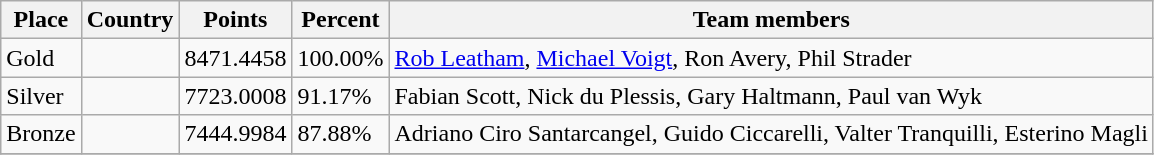<table class="wikitable sortable" style="text-align: left;">
<tr>
<th>Place</th>
<th>Country</th>
<th>Points</th>
<th>Percent</th>
<th>Team members</th>
</tr>
<tr>
<td> Gold</td>
<td></td>
<td>8471.4458</td>
<td>100.00%</td>
<td><a href='#'>Rob Leatham</a>, <a href='#'>Michael Voigt</a>, Ron Avery, Phil Strader</td>
</tr>
<tr>
<td> Silver</td>
<td></td>
<td>7723.0008</td>
<td>91.17%</td>
<td>Fabian Scott, Nick du Plessis, Gary Haltmann, Paul van Wyk</td>
</tr>
<tr>
<td> Bronze</td>
<td></td>
<td>7444.9984</td>
<td>87.88%</td>
<td>Adriano Ciro Santarcangel, Guido Ciccarelli, Valter Tranquilli, Esterino Magli</td>
</tr>
<tr>
</tr>
</table>
